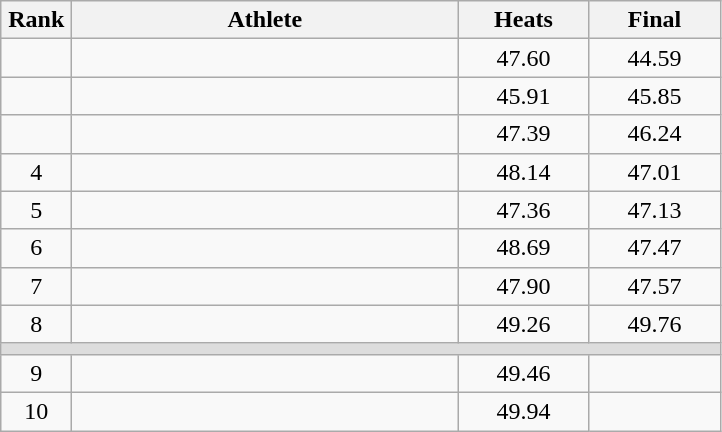<table class=wikitable style="text-align:center">
<tr>
<th width=40>Rank</th>
<th width=250>Athlete</th>
<th width=80>Heats</th>
<th width=80>Final</th>
</tr>
<tr>
<td></td>
<td align=left></td>
<td>47.60</td>
<td>44.59</td>
</tr>
<tr>
<td></td>
<td align=left></td>
<td>45.91</td>
<td>45.85</td>
</tr>
<tr>
<td></td>
<td align=left></td>
<td>47.39</td>
<td>46.24</td>
</tr>
<tr>
<td>4</td>
<td align=left></td>
<td>48.14</td>
<td>47.01</td>
</tr>
<tr>
<td>5</td>
<td align=left></td>
<td>47.36</td>
<td>47.13</td>
</tr>
<tr>
<td>6</td>
<td align=left></td>
<td>48.69</td>
<td>47.47</td>
</tr>
<tr>
<td>7</td>
<td align=left></td>
<td>47.90</td>
<td>47.57</td>
</tr>
<tr>
<td>8</td>
<td align=left></td>
<td>49.26</td>
<td>49.76</td>
</tr>
<tr bgcolor=#DDDDDD>
<td colspan=4></td>
</tr>
<tr>
<td>9</td>
<td align=left></td>
<td>49.46</td>
<td></td>
</tr>
<tr>
<td>10</td>
<td align=left></td>
<td>49.94</td>
<td></td>
</tr>
</table>
